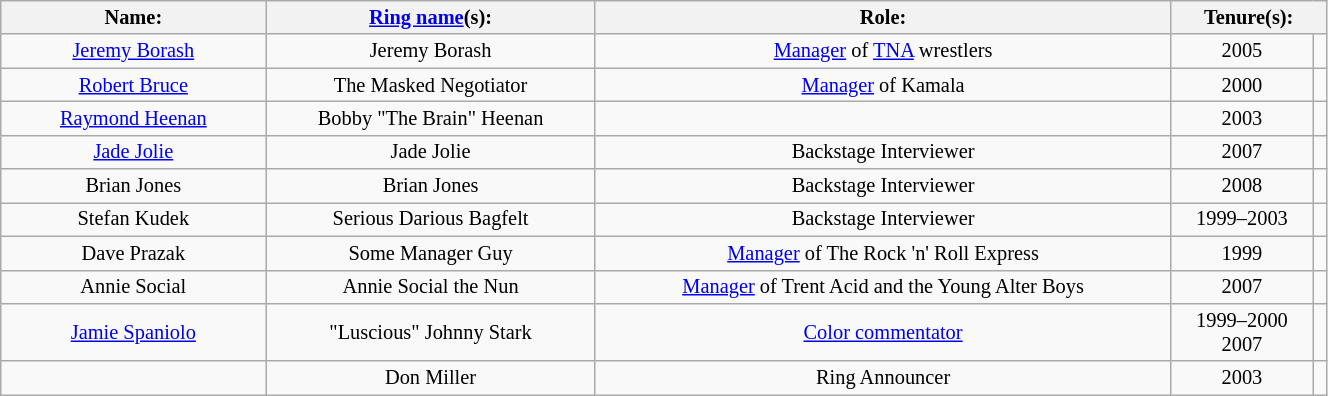<table style="font-size: 85%; text-align: center;" class="sortable wikitable" width="70%">
<tr>
<th width="20%">Name:</th>
<th><a href='#'>Ring name</a>(s):</th>
<th>Role:</th>
<th colspan="2">Tenure(s):</th>
</tr>
<tr>
<td><a href='#'>Jeremy Borash</a></td>
<td>Jeremy Borash</td>
<td><a href='#'>Manager</a> of <a href='#'>TNA</a> wrestlers</td>
<td>2005</td>
<td></td>
</tr>
<tr>
<td><a href='#'>Robert Bruce</a></td>
<td>The Masked Negotiator</td>
<td><a href='#'>Manager</a> of Kamala</td>
<td>2000</td>
<td></td>
</tr>
<tr>
<td><a href='#'>Raymond Heenan</a></td>
<td>Bobby "The Brain" Heenan</td>
<td></td>
<td>2003</td>
<td></td>
</tr>
<tr>
<td><a href='#'>Jade Jolie</a></td>
<td>Jade Jolie</td>
<td>Backstage Interviewer</td>
<td>2007</td>
<td></td>
</tr>
<tr>
<td>Brian Jones</td>
<td>Brian Jones</td>
<td>Backstage Interviewer</td>
<td>2008</td>
<td></td>
</tr>
<tr>
<td>Stefan Kudek</td>
<td>Serious Darious Bagfelt</td>
<td>Backstage Interviewer</td>
<td>1999–2003</td>
<td></td>
</tr>
<tr>
<td>Dave Prazak</td>
<td>Some Manager Guy</td>
<td><a href='#'>Manager</a> of The Rock 'n' Roll Express</td>
<td>1999</td>
<td></td>
</tr>
<tr>
<td>Annie Social</td>
<td>Annie Social the Nun</td>
<td><a href='#'>Manager</a> of Trent Acid and the Young Alter Boys</td>
<td>2007</td>
<td></td>
</tr>
<tr>
<td><a href='#'>Jamie Spaniolo</a></td>
<td>"Luscious" Johnny Stark</td>
<td><a href='#'>Color commentator</a></td>
<td>1999–2000<br>2007</td>
<td></td>
</tr>
<tr>
<td></td>
<td>Don Miller</td>
<td>Ring Announcer</td>
<td>2003</td>
<td></td>
</tr>
</table>
